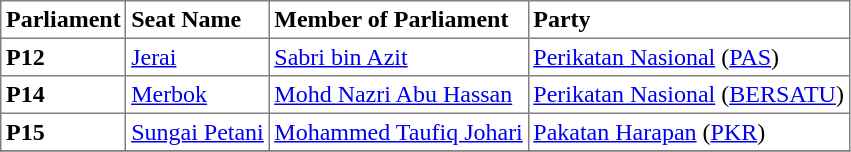<table class="toccolours sortable" border="1" cellpadding="3" style="border-collapse:collapse; text-align: left;">
<tr>
<th align="center">Parliament</th>
<th>Seat Name</th>
<th>Member of Parliament</th>
<th>Party</th>
</tr>
<tr>
<th align="left">P12</th>
<td><a href='#'>Jerai</a></td>
<td><a href='#'>Sabri bin Azit</a></td>
<td><a href='#'>Perikatan Nasional</a> (<a href='#'>PAS</a>)</td>
</tr>
<tr>
<th align="left">P14</th>
<td><a href='#'>Merbok</a></td>
<td><a href='#'>Mohd Nazri Abu Hassan</a></td>
<td><a href='#'>Perikatan Nasional</a> (<a href='#'>BERSATU</a>)</td>
</tr>
<tr>
<th align="left">P15</th>
<td><a href='#'>Sungai Petani</a></td>
<td><a href='#'>Mohammed Taufiq Johari</a></td>
<td><a href='#'>Pakatan Harapan</a> (<a href='#'>PKR</a>)</td>
</tr>
<tr>
</tr>
</table>
